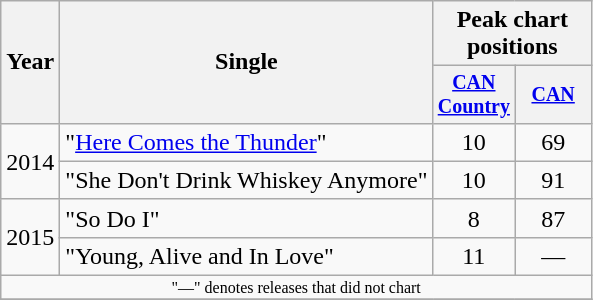<table class="wikitable" style="text-align:center;">
<tr>
<th rowspan="2">Year</th>
<th rowspan="2">Single</th>
<th colspan="2">Peak chart<br>positions</th>
</tr>
<tr style="font-size:smaller;">
<th width="45"><a href='#'>CAN Country</a><br></th>
<th width="45"><a href='#'>CAN</a><br></th>
</tr>
<tr>
<td rowspan="2">2014</td>
<td align="left">"<a href='#'>Here Comes the Thunder</a>"</td>
<td>10</td>
<td>69</td>
</tr>
<tr>
<td align="left">"She Don't Drink Whiskey Anymore"</td>
<td>10</td>
<td>91</td>
</tr>
<tr>
<td rowspan="2">2015</td>
<td align="left">"So Do I"</td>
<td>8</td>
<td>87</td>
</tr>
<tr>
<td align="left">"Young, Alive and In Love"</td>
<td>11</td>
<td>—</td>
</tr>
<tr>
<td colspan="4" style="font-size:8pt">"—" denotes releases that did not chart</td>
</tr>
<tr>
</tr>
</table>
